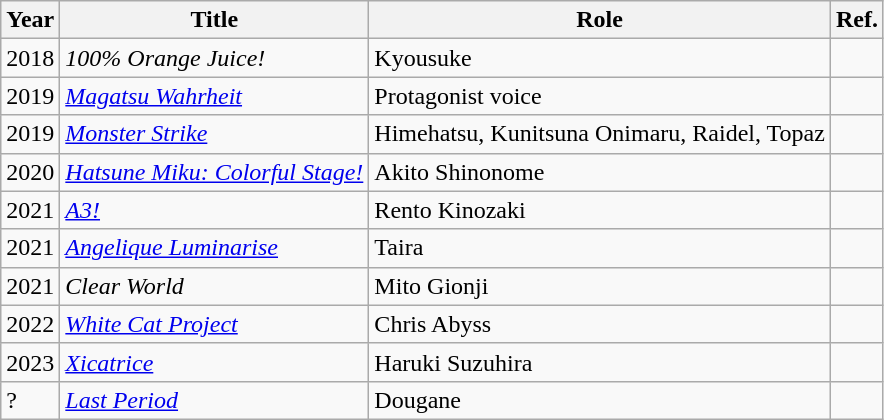<table class="wikitable">
<tr>
<th>Year</th>
<th>Title</th>
<th>Role</th>
<th>Ref.</th>
</tr>
<tr>
<td>2018</td>
<td><em>100% Orange Juice!</em></td>
<td>Kyousuke</td>
<td></td>
</tr>
<tr>
<td>2019</td>
<td><em><a href='#'>Magatsu Wahrheit</a></em></td>
<td>Protagonist voice</td>
<td></td>
</tr>
<tr>
<td>2019</td>
<td><em><a href='#'>Monster Strike</a></em></td>
<td>Himehatsu, Kunitsuna Onimaru, Raidel, Topaz</td>
<td></td>
</tr>
<tr>
<td>2020</td>
<td><em><a href='#'>Hatsune Miku: Colorful Stage!</a></em></td>
<td>Akito Shinonome</td>
<td></td>
</tr>
<tr>
<td>2021</td>
<td><em><a href='#'>A3!</a></em></td>
<td>Rento Kinozaki</td>
<td></td>
</tr>
<tr>
<td>2021</td>
<td><em><a href='#'>Angelique Luminarise</a></em></td>
<td>Taira</td>
<td></td>
</tr>
<tr>
<td>2021</td>
<td><em>Clear World</em></td>
<td>Mito Gionji</td>
<td></td>
</tr>
<tr>
<td>2022</td>
<td><em><a href='#'>White Cat Project</a></em></td>
<td>Chris Abyss</td>
<td></td>
</tr>
<tr>
<td>2023</td>
<td><em><a href='#'>Xicatrice</a></em></td>
<td>Haruki Suzuhira</td>
<td></td>
</tr>
<tr>
<td>?</td>
<td><em><a href='#'>Last Period</a></em></td>
<td>Dougane</td>
<td></td>
</tr>
</table>
